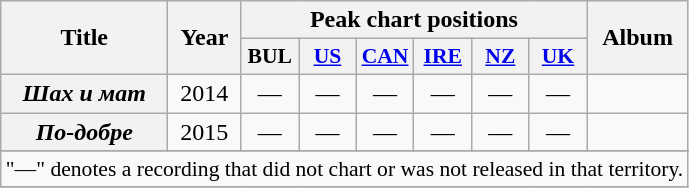<table class="wikitable plainrowheaders" style="text-align:center;">
<tr>
<th scope="col" rowspan="2">Title</th>
<th scope="col" rowspan="2">Year</th>
<th scope="col" colspan="6">Peak chart positions</th>
<th scope="col" rowspan="2">Album</th>
</tr>
<tr>
<th scope="col" style="width:2.2em;font-size:90%;">BUL</th>
<th scope="col" style="width:2.2em;font-size:90%;"><a href='#'>US</a></th>
<th scope="col" style="width:2.2em; font-size:90%;"><a href='#'>CAN</a></th>
<th scope="col" style="width:2.2em;font-size:90%;"><a href='#'>IRE</a></th>
<th scope="col" style="width:2.2em;font-size:90%;"><a href='#'>NZ</a></th>
<th scope="col" style="width:2.2em;font-size:90%;"><a href='#'>UK</a></th>
</tr>
<tr>
<th scope="row"><em>Шах и мат</em></th>
<td>2014</td>
<td>—</td>
<td>—</td>
<td>—</td>
<td>—</td>
<td>—</td>
<td>—</td>
<td></td>
</tr>
<tr>
<th scope="row"><em>По-добре</em></th>
<td>2015</td>
<td>—</td>
<td>—</td>
<td>—</td>
<td>—</td>
<td>—</td>
<td>—</td>
<td></td>
</tr>
<tr>
</tr>
<tr>
<td colspan="13" style="font-size:90%">"—" denotes a recording that did not chart or was not released in that territory.</td>
</tr>
<tr>
</tr>
</table>
